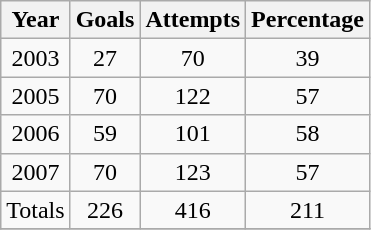<table class="wikitable" style="text-align:center">
<tr>
<th bgcolor="#e5e5e5">Year</th>
<th bgcolor="#e5e5e5">Goals</th>
<th bgcolor="#e5e5e5">Attempts</th>
<th bgcolor="#e5e5e5">Percentage</th>
</tr>
<tr>
<td>2003</td>
<td>27</td>
<td>70</td>
<td>39</td>
</tr>
<tr>
<td>2005</td>
<td>70</td>
<td>122</td>
<td>57</td>
</tr>
<tr>
<td>2006</td>
<td>59</td>
<td>101</td>
<td>58</td>
</tr>
<tr>
<td>2007</td>
<td>70</td>
<td>123</td>
<td>57</td>
</tr>
<tr>
<td>Totals</td>
<td>226</td>
<td>416</td>
<td>211</td>
</tr>
<tr>
</tr>
</table>
